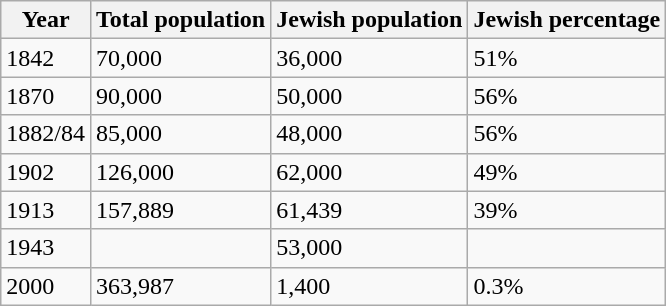<table class="wikitable">
<tr>
<th>Year</th>
<th>Total population</th>
<th>Jewish population</th>
<th>Jewish percentage</th>
</tr>
<tr>
<td>1842</td>
<td>70,000</td>
<td>36,000</td>
<td>51%</td>
</tr>
<tr>
<td>1870</td>
<td>90,000</td>
<td>50,000</td>
<td>56%</td>
</tr>
<tr>
<td>1882/84</td>
<td>85,000</td>
<td>48,000</td>
<td>56%</td>
</tr>
<tr>
<td>1902</td>
<td>126,000</td>
<td>62,000</td>
<td>49%</td>
</tr>
<tr>
<td>1913</td>
<td>157,889</td>
<td>61,439</td>
<td>39%</td>
</tr>
<tr>
<td>1943</td>
<td></td>
<td>53,000</td>
<td></td>
</tr>
<tr>
<td>2000</td>
<td>363,987</td>
<td>1,400</td>
<td>0.3%</td>
</tr>
</table>
